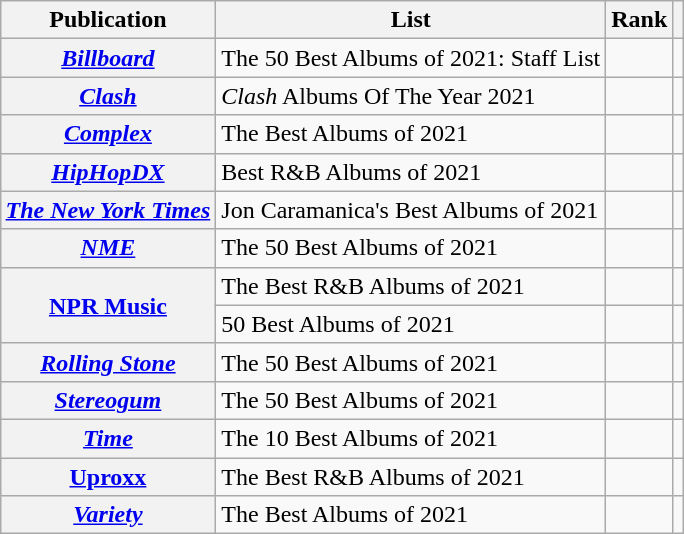<table class="wikitable mw-collapsible sortable plainrowheaders" style="margin-left: auto; margin-right: auto; border: none;">
<tr>
<th scope="col">Publication</th>
<th scope="col" class="unsortable">List</th>
<th scope="col" data-sort-type="number">Rank</th>
<th scope="col" class="unsortable"></th>
</tr>
<tr>
<th scope="row"><em><a href='#'>Billboard</a></em></th>
<td>The 50 Best Albums of 2021: Staff List</td>
<td></td>
<td></td>
</tr>
<tr>
<th scope="row"><em><a href='#'>Clash</a></em></th>
<td><em>Clash</em> Albums Of The Year 2021</td>
<td></td>
<td></td>
</tr>
<tr>
<th scope="row"><em><a href='#'>Complex</a></em></th>
<td>The Best Albums of 2021</td>
<td></td>
<td></td>
</tr>
<tr>
<th scope="row"><em><a href='#'>HipHopDX</a></em></th>
<td>Best R&B Albums of 2021</td>
<td></td>
<td></td>
</tr>
<tr>
<th scope="row"><em><a href='#'>The New York Times</a></em></th>
<td>Jon Caramanica's Best Albums of 2021</td>
<td></td>
<td></td>
</tr>
<tr>
<th scope="row"><em><a href='#'>NME</a></em></th>
<td>The 50 Best Albums of 2021</td>
<td></td>
<td></td>
</tr>
<tr>
<th rowspan="2" scope="row"><a href='#'>NPR Music</a></th>
<td>The Best R&B Albums of 2021</td>
<td></td>
<td></td>
</tr>
<tr>
<td>50 Best Albums of 2021</td>
<td></td>
<td></td>
</tr>
<tr>
<th scope="row"><em><a href='#'>Rolling Stone</a></em></th>
<td>The 50 Best Albums of 2021</td>
<td></td>
<td></td>
</tr>
<tr>
<th scope="row"><em><a href='#'>Stereogum</a></em></th>
<td>The 50 Best Albums of 2021</td>
<td></td>
<td></td>
</tr>
<tr>
<th scope="row"><em><a href='#'>Time</a></em></th>
<td>The 10 Best Albums of 2021</td>
<td></td>
<td></td>
</tr>
<tr>
<th scope="row"><a href='#'>Uproxx</a></th>
<td>The Best R&B Albums of 2021</td>
<td></td>
<td></td>
</tr>
<tr>
<th scope="row"><em><a href='#'>Variety</a></em></th>
<td>The Best Albums of 2021</td>
<td></td>
<td></td>
</tr>
</table>
